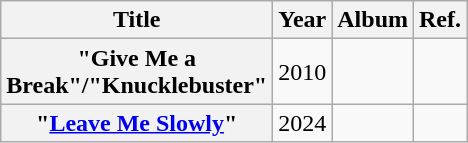<table class="wikitable plainrowheaders" style="text-align:center;">
<tr>
<th scope="col" style="width:160px;">Title</th>
<th>Year</th>
<th>Album</th>
<th>Ref.</th>
</tr>
<tr>
<th scope="row">"Give Me a Break"/"Knucklebuster"</th>
<td>2010</td>
<td></td>
<td></td>
</tr>
<tr>
<th scope="row">"<a href='#'>Leave Me Slowly</a>"</th>
<td>2024</td>
<td></td>
<td></td>
</tr>
</table>
